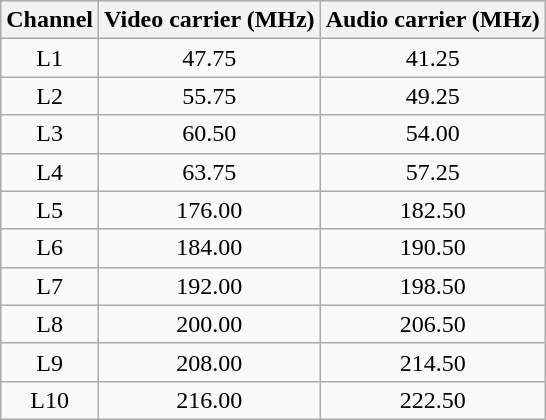<table class="wikitable" style="text-align: center; border-collapse:collapse">
<tr>
<th>Channel</th>
<th>Video carrier (MHz)</th>
<th>Audio carrier (MHz)</th>
</tr>
<tr>
<td>L1</td>
<td>47.75</td>
<td>41.25</td>
</tr>
<tr>
<td>L2</td>
<td>55.75</td>
<td>49.25</td>
</tr>
<tr>
<td>L3</td>
<td>60.50</td>
<td>54.00</td>
</tr>
<tr>
<td>L4</td>
<td>63.75</td>
<td>57.25</td>
</tr>
<tr>
<td>L5</td>
<td>176.00</td>
<td>182.50</td>
</tr>
<tr>
<td>L6</td>
<td>184.00</td>
<td>190.50</td>
</tr>
<tr>
<td>L7</td>
<td>192.00</td>
<td>198.50</td>
</tr>
<tr>
<td>L8</td>
<td>200.00</td>
<td>206.50</td>
</tr>
<tr>
<td>L9</td>
<td>208.00</td>
<td>214.50</td>
</tr>
<tr>
<td>L10</td>
<td>216.00</td>
<td>222.50</td>
</tr>
</table>
